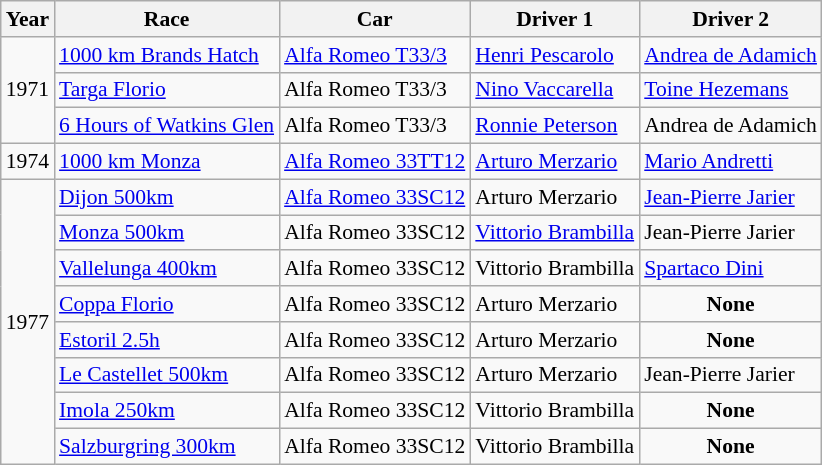<table class="wikitable" style="font-size:90%;">
<tr class="hintergrundfarbe5">
<th>Year</th>
<th>Race</th>
<th>Car</th>
<th>Driver 1</th>
<th>Driver 2</th>
</tr>
<tr>
<td rowspan="3">1971</td>
<td><a href='#'>1000 km Brands Hatch</a></td>
<td><a href='#'>Alfa Romeo T33/3</a></td>
<td> <a href='#'>Henri Pescarolo</a></td>
<td> <a href='#'>Andrea de Adamich</a></td>
</tr>
<tr>
<td><a href='#'>Targa Florio</a></td>
<td>Alfa Romeo T33/3</td>
<td> <a href='#'>Nino Vaccarella</a></td>
<td> <a href='#'>Toine Hezemans</a></td>
</tr>
<tr>
<td><a href='#'>6 Hours of Watkins Glen</a></td>
<td>Alfa Romeo T33/3</td>
<td> <a href='#'>Ronnie Peterson</a></td>
<td> Andrea de Adamich</td>
</tr>
<tr>
<td rowspan="1">1974</td>
<td><a href='#'>1000 km Monza</a></td>
<td><a href='#'>Alfa Romeo 33TT12</a></td>
<td> <a href='#'>Arturo Merzario</a></td>
<td> <a href='#'>Mario Andretti</a></td>
</tr>
<tr>
<td rowspan="8">1977</td>
<td><a href='#'>Dijon 500km</a></td>
<td><a href='#'>Alfa Romeo 33SC12</a></td>
<td> Arturo Merzario</td>
<td> <a href='#'>Jean-Pierre Jarier</a></td>
</tr>
<tr>
<td><a href='#'>Monza 500km</a></td>
<td>Alfa Romeo 33SC12</td>
<td> <a href='#'>Vittorio Brambilla</a></td>
<td> Jean-Pierre Jarier</td>
</tr>
<tr>
<td><a href='#'>Vallelunga 400km</a></td>
<td>Alfa Romeo 33SC12</td>
<td> Vittorio Brambilla</td>
<td> <a href='#'>Spartaco Dini</a></td>
</tr>
<tr>
<td><a href='#'>Coppa Florio</a></td>
<td>Alfa Romeo 33SC12</td>
<td> Arturo Merzario</td>
<td align="center"><strong>None</strong></td>
</tr>
<tr>
<td><a href='#'>Estoril 2.5h</a></td>
<td>Alfa Romeo 33SC12</td>
<td> Arturo Merzario</td>
<td align="center"><strong>None</strong></td>
</tr>
<tr>
<td><a href='#'>Le Castellet 500km</a></td>
<td>Alfa Romeo 33SC12</td>
<td> Arturo Merzario</td>
<td> Jean-Pierre Jarier</td>
</tr>
<tr>
<td><a href='#'>Imola 250km</a></td>
<td>Alfa Romeo 33SC12</td>
<td> Vittorio Brambilla</td>
<td align="center"><strong>None</strong></td>
</tr>
<tr>
<td><a href='#'>Salzburgring 300km</a></td>
<td>Alfa Romeo 33SC12</td>
<td> Vittorio Brambilla</td>
<td align="center"><strong>None</strong></td>
</tr>
</table>
